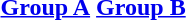<table>
<tr valign=top>
<th align="center"><a href='#'>Group A</a></th>
<th align="center"><a href='#'>Group B</a></th>
</tr>
<tr valign=top>
<td align="left"></td>
<td align="left"></td>
</tr>
</table>
